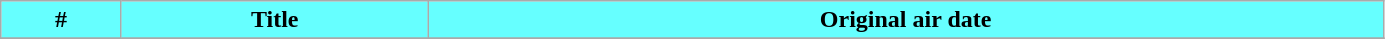<table class="wikitable plainrowheaders" style="width:73%;">
<tr>
<th style="background-color: #66ffff; color: #000000;">#</th>
<th style="background-color: #66ffff; color: #000000;">Title</th>
<th style="background-color: #66ffff; color: #000000;">Original air date</th>
</tr>
<tr>
</tr>
</table>
